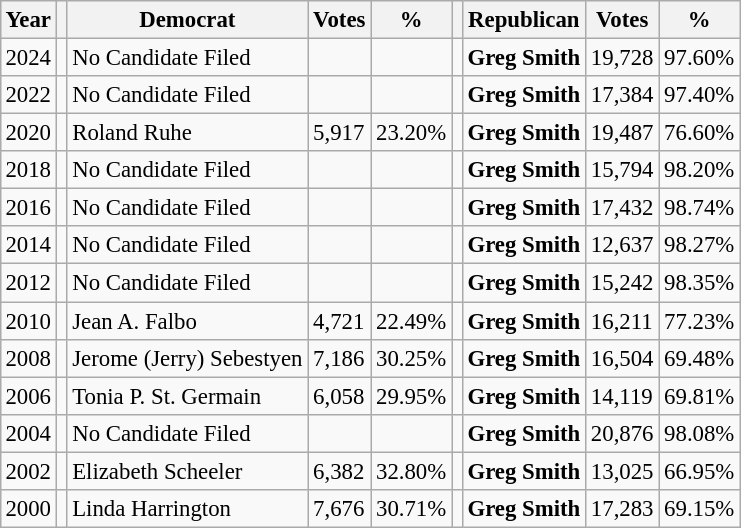<table class="wikitable" style="margin:0.5em ; font-size:95%">
<tr>
<th>Year</th>
<th></th>
<th>Democrat</th>
<th>Votes</th>
<th>%</th>
<th></th>
<th>Republican</th>
<th>Votes</th>
<th>%</th>
</tr>
<tr>
<td>2024</td>
<td></td>
<td>No Candidate Filed</td>
<td></td>
<td></td>
<td></td>
<td><strong>Greg Smith</strong></td>
<td>19,728</td>
<td>97.60%</td>
</tr>
<tr>
<td>2022</td>
<td></td>
<td>No Candidate Filed</td>
<td></td>
<td></td>
<td></td>
<td><strong>Greg Smith</strong></td>
<td>17,384</td>
<td>97.40%</td>
</tr>
<tr>
<td>2020</td>
<td></td>
<td>Roland Ruhe</td>
<td>5,917</td>
<td>23.20%</td>
<td></td>
<td><strong>Greg Smith</strong></td>
<td>19,487</td>
<td>76.60%</td>
</tr>
<tr>
<td>2018</td>
<td></td>
<td>No Candidate Filed</td>
<td></td>
<td></td>
<td></td>
<td><strong>Greg Smith</strong></td>
<td>15,794</td>
<td>98.20%</td>
</tr>
<tr>
<td>2016</td>
<td></td>
<td>No Candidate Filed</td>
<td></td>
<td></td>
<td></td>
<td><strong>Greg Smith</strong></td>
<td>17,432</td>
<td>98.74%</td>
</tr>
<tr>
<td>2014</td>
<td></td>
<td>No Candidate Filed</td>
<td></td>
<td></td>
<td></td>
<td><strong>Greg Smith</strong></td>
<td>12,637</td>
<td>98.27%</td>
</tr>
<tr>
<td>2012</td>
<td></td>
<td>No Candidate Filed</td>
<td></td>
<td></td>
<td></td>
<td><strong>Greg Smith</strong></td>
<td>15,242</td>
<td>98.35%</td>
</tr>
<tr>
<td>2010</td>
<td></td>
<td>Jean A. Falbo</td>
<td>4,721</td>
<td>22.49%</td>
<td></td>
<td><strong>Greg Smith</strong></td>
<td>16,211</td>
<td>77.23%</td>
</tr>
<tr>
<td>2008</td>
<td></td>
<td>Jerome (Jerry) Sebestyen</td>
<td>7,186</td>
<td>30.25%</td>
<td></td>
<td><strong>Greg Smith</strong></td>
<td>16,504</td>
<td>69.48%</td>
</tr>
<tr>
<td>2006</td>
<td></td>
<td>Tonia P. St. Germain</td>
<td>6,058</td>
<td>29.95%</td>
<td></td>
<td><strong>Greg Smith</strong></td>
<td>14,119</td>
<td>69.81%</td>
</tr>
<tr>
<td>2004</td>
<td></td>
<td>No Candidate Filed</td>
<td></td>
<td></td>
<td></td>
<td><strong>Greg Smith</strong></td>
<td>20,876</td>
<td>98.08%</td>
</tr>
<tr>
<td>2002</td>
<td></td>
<td>Elizabeth Scheeler</td>
<td>6,382</td>
<td>32.80%</td>
<td></td>
<td><strong>Greg Smith</strong></td>
<td>13,025</td>
<td>66.95%</td>
</tr>
<tr>
<td>2000</td>
<td></td>
<td>Linda Harrington</td>
<td>7,676</td>
<td>30.71%</td>
<td></td>
<td><strong>Greg Smith</strong></td>
<td>17,283</td>
<td>69.15%</td>
</tr>
</table>
